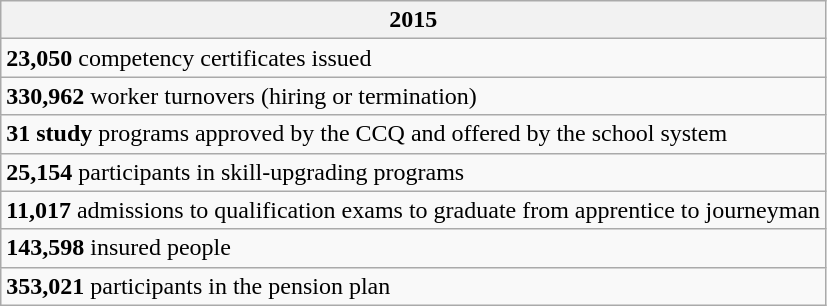<table class="wikitable">
<tr>
<th>2015</th>
</tr>
<tr>
<td><strong>23,050</strong> competency certificates issued</td>
</tr>
<tr>
<td><strong>330,962</strong> worker turnovers (hiring or termination)</td>
</tr>
<tr>
<td><strong>31 study</strong> programs approved by the CCQ and offered by the school system</td>
</tr>
<tr>
<td><strong>25,154</strong> participants in skill-upgrading programs</td>
</tr>
<tr>
<td><strong>11,017</strong> admissions to qualification exams to graduate from apprentice to journeyman</td>
</tr>
<tr>
<td><strong>143,598</strong> insured people</td>
</tr>
<tr>
<td><strong>353,021</strong> participants in the pension plan</td>
</tr>
</table>
